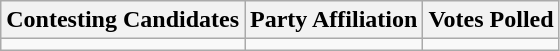<table class="wikitable sortable">
<tr>
<th>Contesting Candidates</th>
<th>Party Affiliation</th>
<th>Votes Polled</th>
</tr>
<tr>
<td></td>
<td></td>
<td></td>
</tr>
</table>
